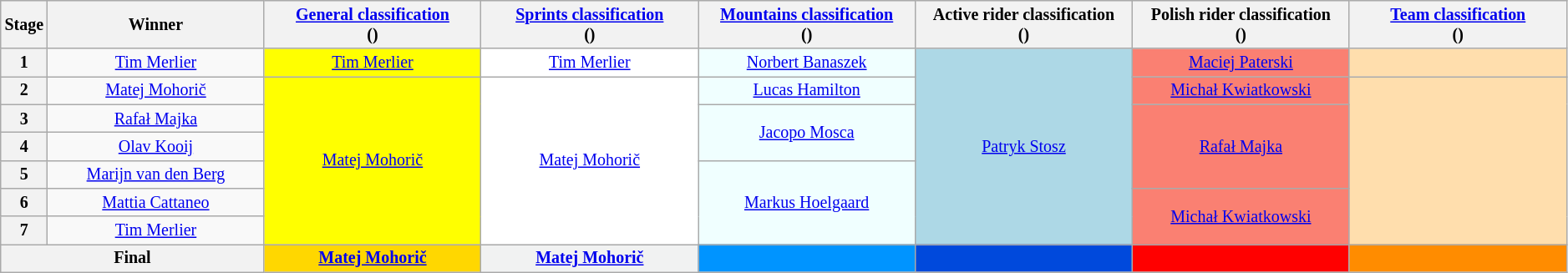<table class="wikitable" style="text-align: center; font-size:smaller;">
<tr style="background-color: #efefef;">
<th scope="col" width="2%">Stage</th>
<th scope="col" width="14%">Winner</th>
<th scope="col" width="14%"><a href='#'>General classification</a><br>()<br></th>
<th scope="col" width="14%"><a href='#'>Sprints classification</a><br>()<br></th>
<th scope="col" width="14%"><a href='#'>Mountains classification</a><br>()<br></th>
<th scope="col" width="14%">Active rider classification<br>()<br></th>
<th scope="col" width="14%">Polish rider classification<br>()</th>
<th scope="col" width="14%"><a href='#'>Team classification</a><br>()</th>
</tr>
<tr>
<th>1</th>
<td><a href='#'>Tim Merlier</a></td>
<td style="background:yellow;"><a href='#'>Tim Merlier</a></td>
<td style="background:white;"><a href='#'>Tim Merlier</a></td>
<td style="background:azure;"><a href='#'>Norbert Banaszek</a></td>
<td style="background:lightblue;" rowspan=7><a href='#'>Patryk Stosz</a></td>
<td style="background:salmon;"><a href='#'>Maciej Paterski</a></td>
<td style="background:navajowhite;"></td>
</tr>
<tr>
<th>2</th>
<td><a href='#'>Matej Mohorič</a></td>
<td style="background:yellow;" rowspan=6><a href='#'>Matej Mohorič</a></td>
<td style="background:white;" rowspan=6><a href='#'>Matej Mohorič</a></td>
<td style="background:azure;"><a href='#'>Lucas Hamilton</a></td>
<td style="background:salmon;"><a href='#'>Michał Kwiatkowski</a></td>
<td style="background:navajowhite;" rowspan=6></td>
</tr>
<tr>
<th>3</th>
<td><a href='#'>Rafał Majka</a></td>
<td style="background:azure;" rowspan=2><a href='#'>Jacopo Mosca</a></td>
<td style="background:salmon;" rowspan=3><a href='#'>Rafał Majka</a></td>
</tr>
<tr>
<th>4</th>
<td><a href='#'>Olav Kooij</a></td>
</tr>
<tr>
<th>5</th>
<td><a href='#'>Marijn van den Berg</a></td>
<td style="background:azure;" rowspan=3><a href='#'>Markus Hoelgaard</a></td>
</tr>
<tr>
<th>6</th>
<td><a href='#'>Mattia Cattaneo</a></td>
<td style="background:salmon;" rowspan=2><a href='#'>Michał Kwiatkowski</a></td>
</tr>
<tr>
<th>7</th>
<td><a href='#'>Tim Merlier</a></td>
</tr>
<tr>
<th colspan="2">Final</th>
<th style="background:gold;"><a href='#'>Matej Mohorič</a></th>
<th style="background:#f1f2f2;"><a href='#'>Matej Mohorič</a></th>
<th style="background:#0094FF"></th>
<th style="background:#0049DC;"></th>
<th style="background:red;"></th>
<th style="background:#FF8C00;"></th>
</tr>
</table>
